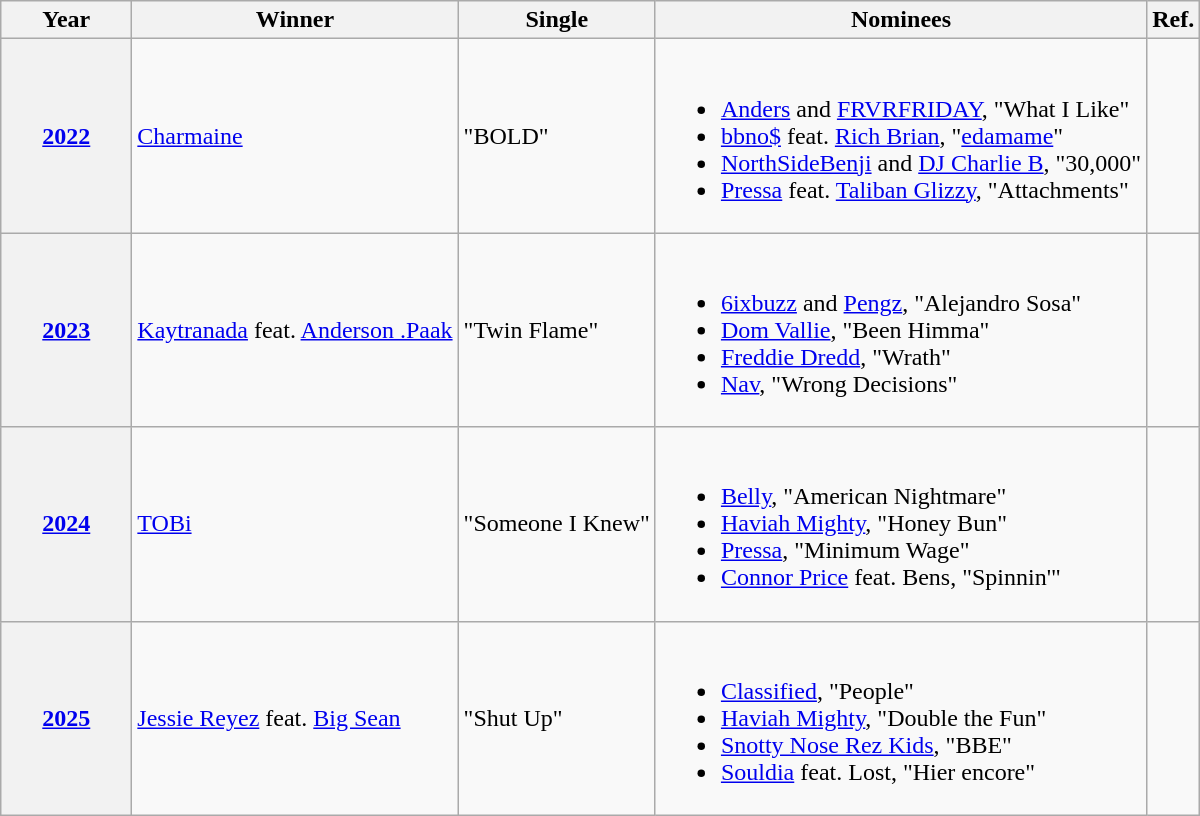<table class="wikitable sortable">
<tr>
<th scope="col" style="width:5em;">Year</th>
<th scope="col">Winner</th>
<th scope="col">Single</th>
<th scope="col" class="unsortable">Nominees</th>
<th scope="col" class="unsortable">Ref.</th>
</tr>
<tr>
<th style="text-align:center;" scope="row"><a href='#'>2022</a></th>
<td><a href='#'>Charmaine</a></td>
<td>"BOLD"</td>
<td><br><ul><li><a href='#'>Anders</a> and <a href='#'>FRVRFRIDAY</a>, "What I Like"</li><li><a href='#'>bbno$</a> feat. <a href='#'>Rich Brian</a>, "<a href='#'>edamame</a>"</li><li><a href='#'>NorthSideBenji</a> and <a href='#'>DJ Charlie B</a>, "30,000"</li><li><a href='#'>Pressa</a> feat. <a href='#'>Taliban Glizzy</a>, "Attachments"</li></ul></td>
<td align="center"></td>
</tr>
<tr>
<th scope="row"><a href='#'>2023</a></th>
<td><a href='#'>Kaytranada</a> feat. <a href='#'>Anderson .Paak</a></td>
<td>"Twin Flame"</td>
<td><br><ul><li><a href='#'>6ixbuzz</a> and <a href='#'>Pengz</a>, "Alejandro Sosa"</li><li><a href='#'>Dom Vallie</a>, "Been Himma"</li><li><a href='#'>Freddie Dredd</a>, "Wrath"</li><li><a href='#'>Nav</a>, "Wrong Decisions"</li></ul></td>
<td align="center"></td>
</tr>
<tr>
<th scope="row"><a href='#'>2024</a></th>
<td><a href='#'>TOBi</a></td>
<td>"Someone I Knew"</td>
<td><br><ul><li><a href='#'>Belly</a>, "American Nightmare"</li><li><a href='#'>Haviah Mighty</a>, "Honey Bun"</li><li><a href='#'>Pressa</a>, "Minimum Wage"</li><li><a href='#'>Connor Price</a> feat. Bens, "Spinnin'"</li></ul></td>
<td align="center"></td>
</tr>
<tr>
<th scope="row"><a href='#'>2025</a></th>
<td><a href='#'>Jessie Reyez</a> feat. <a href='#'>Big Sean</a></td>
<td>"Shut Up"</td>
<td><br><ul><li><a href='#'>Classified</a>, "People"</li><li><a href='#'>Haviah Mighty</a>, "Double the Fun"</li><li><a href='#'>Snotty Nose Rez Kids</a>, "BBE"</li><li><a href='#'>Souldia</a> feat. Lost, "Hier encore"</li></ul></td>
<td align="center"></td>
</tr>
</table>
